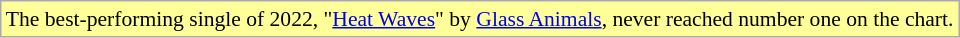<table class="wikitable" style="font-size:90%;">
<tr>
<td style="background-color:#FFFF99">The best-performing single of 2022, "<a href='#'>Heat Waves</a>" by <a href='#'>Glass Animals</a>, never reached number one on the chart.</td>
</tr>
</table>
